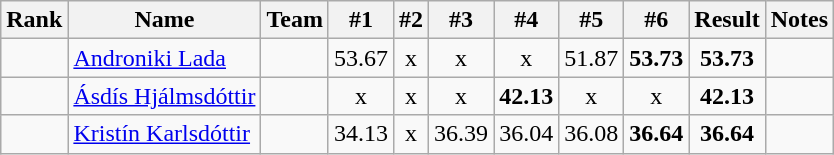<table class="wikitable sortable" style="text-align:center">
<tr>
<th>Rank</th>
<th>Name</th>
<th>Team</th>
<th>#1</th>
<th>#2</th>
<th>#3</th>
<th>#4</th>
<th>#5</th>
<th>#6</th>
<th>Result</th>
<th>Notes</th>
</tr>
<tr>
<td></td>
<td align="left"><a href='#'>Androniki Lada</a></td>
<td align=left></td>
<td>53.67</td>
<td>x</td>
<td>x</td>
<td>x</td>
<td>51.87</td>
<td><strong>53.73</strong></td>
<td><strong>53.73</strong></td>
<td></td>
</tr>
<tr>
<td></td>
<td align="left"><a href='#'>Ásdís Hjálmsdóttir</a></td>
<td align=left></td>
<td>x</td>
<td>x</td>
<td>x</td>
<td><strong>42.13</strong></td>
<td>x</td>
<td>x</td>
<td><strong>42.13</strong></td>
<td></td>
</tr>
<tr>
<td></td>
<td align="left"><a href='#'>Kristín Karlsdóttir</a></td>
<td align=left></td>
<td>34.13</td>
<td>x</td>
<td>36.39</td>
<td>36.04</td>
<td>36.08</td>
<td><strong>36.64</strong></td>
<td><strong>36.64</strong></td>
<td></td>
</tr>
</table>
